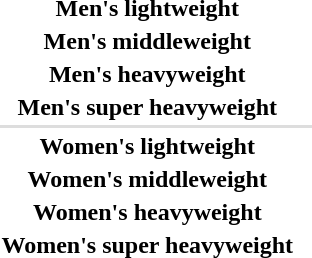<table>
<tr>
<th scope="row">Men's lightweight</th>
<td></td>
<td></td>
<td></td>
</tr>
<tr>
<th scope="row">Men's middleweight</th>
<td></td>
<td></td>
<td></td>
</tr>
<tr>
<th scope="row">Men's heavyweight</th>
<td></td>
<td></td>
<td></td>
</tr>
<tr>
<th scope="row">Men's super heavyweight</th>
<td></td>
<td></td>
<td></td>
</tr>
<tr bgcolor=#DDDDDD>
<td colspan=7></td>
</tr>
<tr>
<th scope="row">Women's lightweight</th>
<td></td>
<td></td>
<td></td>
</tr>
<tr>
<th scope="row">Women's middleweight</th>
<td></td>
<td></td>
<td></td>
</tr>
<tr>
<th scope="row">Women's heavyweight</th>
<td></td>
<td></td>
<td></td>
</tr>
<tr>
<th scope="row">Women's super heavyweight</th>
<td></td>
<td></td>
<td></td>
</tr>
</table>
